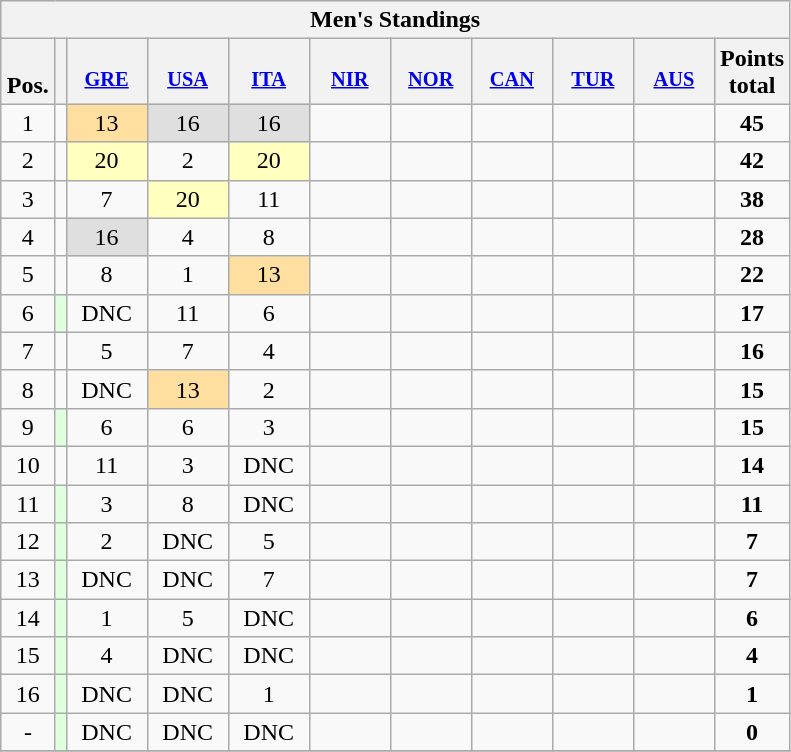<table class="wikitable" style="text-align:center;">
<tr bgcolor="#efefef">
<th colspan=13 style="border-right:0px;";>Men's Standings<br></th>
</tr>
<tr bgcolor="#efefef">
<th style="width:1.8em;"> <br>Pos.</th>
<th></th>
<th style="width:3.5em; vertical-align:top; font-size:85%;"><br><a href='#'>GRE</a></th>
<th style="width:3.5em; vertical-align:top; font-size:85%;"><br><a href='#'>USA</a></th>
<th style="width:3.5em; vertical-align:top; font-size:85%;"><br><a href='#'>ITA</a></th>
<th style="width:3.5em; vertical-align:top; font-size:85%;"><br><a href='#'>NIR</a></th>
<th style="width:3.5em; vertical-align:top; font-size:85%;"><br><a href='#'>NOR</a></th>
<th style="width:3.5em; vertical-align:top; font-size:85%;"><br><a href='#'>CAN</a></th>
<th style="width:3.5em; vertical-align:top; font-size:85%;"><br><a href='#'>TUR</a></th>
<th style="width:3.5em; vertical-align:top; font-size:85%;"><br><a href='#'>AUS</a></th>
<th>Points<br>total</th>
</tr>
<tr>
<td>1</td>
<td align="left"></td>
<td bgcolor=#FFDF9F>13</td>
<td bgcolor=#DFDFDF>16</td>
<td bgcolor=#DFDFDF>16</td>
<td></td>
<td></td>
<td></td>
<td></td>
<td> </td>
<td><strong>45</strong></td>
</tr>
<tr>
<td>2</td>
<td align="left"></td>
<td bgcolor=#FFFFBF>20</td>
<td>2</td>
<td bgcolor=#FFFFBF>20</td>
<td></td>
<td></td>
<td></td>
<td></td>
<td> </td>
<td><strong>42</strong></td>
</tr>
<tr>
<td>3</td>
<td align="left"></td>
<td>7</td>
<td bgcolor=#FFFFBF>20</td>
<td>11</td>
<td></td>
<td></td>
<td></td>
<td></td>
<td> </td>
<td><strong>38</strong></td>
</tr>
<tr>
<td>4</td>
<td align="left"></td>
<td bgcolor=#DFDFDF>16</td>
<td>4</td>
<td>8</td>
<td></td>
<td></td>
<td></td>
<td></td>
<td> </td>
<td><strong>28</strong></td>
</tr>
<tr>
<td>5</td>
<td align="left"></td>
<td>8</td>
<td>1</td>
<td bgcolor=#FFDF9F>13</td>
<td></td>
<td></td>
<td></td>
<td></td>
<td> </td>
<td><strong>22</strong></td>
</tr>
<tr>
<td>6</td>
<td style="background:#dfffdf;" align="left"></td>
<td>DNC</td>
<td>11</td>
<td>6</td>
<td></td>
<td></td>
<td></td>
<td></td>
<td> </td>
<td><strong>17</strong></td>
</tr>
<tr>
<td>7</td>
<td align="left"></td>
<td>5</td>
<td>7</td>
<td>4</td>
<td></td>
<td></td>
<td></td>
<td></td>
<td> </td>
<td><strong>16</strong></td>
</tr>
<tr>
<td>8</td>
<td align="left"></td>
<td>DNC</td>
<td bgcolor=#FFDF9F>13</td>
<td>2</td>
<td></td>
<td></td>
<td></td>
<td></td>
<td> </td>
<td><strong>15</strong></td>
</tr>
<tr>
<td>9</td>
<td style="background:#dfffdf;" align="left"></td>
<td>6</td>
<td>6</td>
<td>3</td>
<td></td>
<td></td>
<td></td>
<td></td>
<td> </td>
<td><strong>15</strong></td>
</tr>
<tr>
<td>10</td>
<td align="left"></td>
<td>11</td>
<td>3</td>
<td>DNC</td>
<td></td>
<td></td>
<td></td>
<td></td>
<td> </td>
<td><strong>14</strong></td>
</tr>
<tr>
<td>11</td>
<td style="background:#dfffdf;" align="left"></td>
<td>3</td>
<td>8</td>
<td>DNC</td>
<td></td>
<td></td>
<td></td>
<td></td>
<td> </td>
<td><strong>11</strong></td>
</tr>
<tr>
<td>12</td>
<td style="background:#dfffdf;" align="left"></td>
<td>2</td>
<td>DNC</td>
<td>5</td>
<td></td>
<td></td>
<td></td>
<td></td>
<td> </td>
<td><strong>7</strong></td>
</tr>
<tr>
<td>13</td>
<td style="background:#dfffdf;" align="left"></td>
<td>DNC</td>
<td>DNC</td>
<td>7</td>
<td></td>
<td></td>
<td></td>
<td></td>
<td> </td>
<td><strong>7</strong></td>
</tr>
<tr>
<td>14</td>
<td style="background:#dfffdf;" align="left"></td>
<td>1</td>
<td>5</td>
<td>DNC</td>
<td></td>
<td></td>
<td></td>
<td></td>
<td> </td>
<td><strong>6</strong></td>
</tr>
<tr>
<td>15</td>
<td style="background:#dfffdf;" align="left"></td>
<td>4</td>
<td>DNC</td>
<td>DNC</td>
<td></td>
<td></td>
<td></td>
<td></td>
<td> </td>
<td><strong>4</strong></td>
</tr>
<tr>
<td>16</td>
<td style="background:#dfffdf;" align="left"></td>
<td>DNC</td>
<td>DNC</td>
<td>1</td>
<td></td>
<td></td>
<td></td>
<td></td>
<td> </td>
<td><strong>1</strong></td>
</tr>
<tr>
<td>-</td>
<td style="background:#dfffdf;" align="left"></td>
<td>DNC</td>
<td>DNC</td>
<td>DNC</td>
<td></td>
<td></td>
<td></td>
<td></td>
<td> </td>
<td><strong>0</strong></td>
</tr>
<tr>
</tr>
</table>
